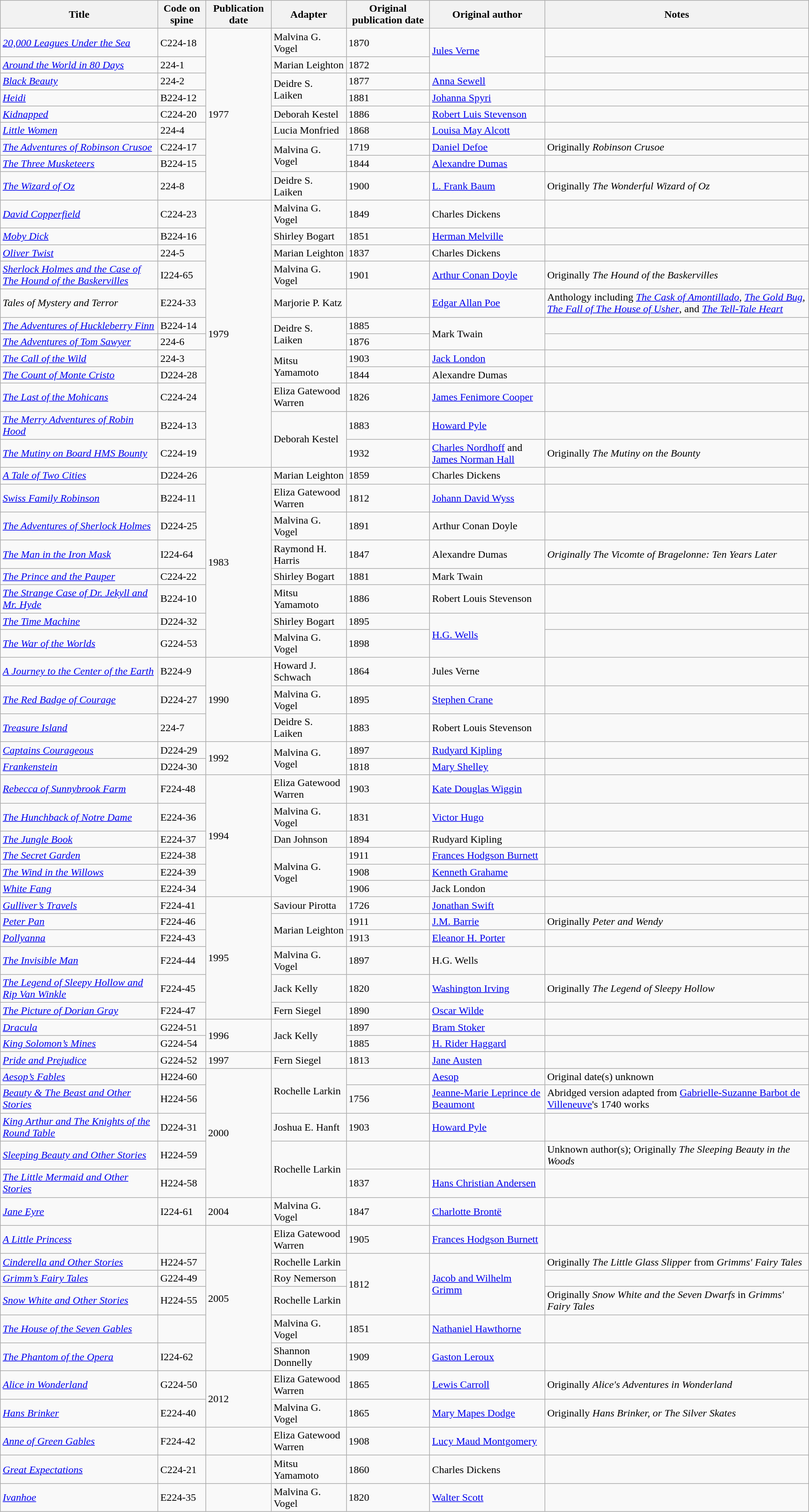<table class="wikitable sortable">
<tr>
<th><strong>Title</strong></th>
<th>Code on spine</th>
<th><strong>Publication date</strong></th>
<th><strong>Adapter</strong></th>
<th><strong>Original publication date</strong></th>
<th><strong>Original author</strong></th>
<th><strong>Notes</strong></th>
</tr>
<tr>
<td><a href='#'><em>20,000 Leagues Under the Sea</em></a></td>
<td>C224-18</td>
<td rowspan="9">1977</td>
<td>Malvina G. Vogel</td>
<td>1870</td>
<td rowspan="2"><a href='#'>Jules Verne</a></td>
<td></td>
</tr>
<tr>
<td><a href='#'><em>Around the World in 80 Days</em></a></td>
<td>224-1</td>
<td>Marian Leighton</td>
<td>1872</td>
<td></td>
</tr>
<tr>
<td><em><a href='#'>Black Beauty</a></em></td>
<td>224-2</td>
<td rowspan="2">Deidre S. Laiken</td>
<td>1877</td>
<td><a href='#'>Anna Sewell</a></td>
<td></td>
</tr>
<tr>
<td><em><a href='#'>Heidi</a></em></td>
<td>B224-12</td>
<td>1881</td>
<td><a href='#'>Johanna Spyri</a></td>
<td></td>
</tr>
<tr>
<td><a href='#'><em>Kidnapped</em></a></td>
<td>C224-20</td>
<td>Deborah Kestel</td>
<td>1886</td>
<td><a href='#'>Robert Luis Stevenson</a></td>
<td></td>
</tr>
<tr>
<td><em><a href='#'>Little Women</a></em></td>
<td>224-4</td>
<td>Lucia Monfried</td>
<td>1868</td>
<td><a href='#'>Louisa May Alcott</a></td>
<td></td>
</tr>
<tr>
<td><a href='#'><em>The Adventures of Robinson Crusoe</em></a></td>
<td>C224-17</td>
<td rowspan="2">Malvina G. Vogel</td>
<td>1719</td>
<td><a href='#'>Daniel Defoe</a></td>
<td>Originally <em>Robinson Crusoe</em></td>
</tr>
<tr>
<td><em><a href='#'>The Three Musketeers</a></em></td>
<td>B224-15</td>
<td>1844</td>
<td><a href='#'>Alexandre Dumas</a></td>
<td></td>
</tr>
<tr>
<td><a href='#'><em>The Wizard of Oz</em></a></td>
<td>224-8</td>
<td>Deidre S. Laiken</td>
<td>1900</td>
<td><a href='#'>L. Frank Baum</a></td>
<td>Originally <em>The Wonderful Wizard of Oz</em></td>
</tr>
<tr>
<td><em><a href='#'>David Copperfield</a></em></td>
<td>C224-23</td>
<td rowspan="12">1979</td>
<td>Malvina G. Vogel</td>
<td>1849</td>
<td>Charles Dickens</td>
<td></td>
</tr>
<tr>
<td><em><a href='#'>Moby Dick</a></em></td>
<td>B224-16</td>
<td>Shirley Bogart</td>
<td>1851</td>
<td><a href='#'>Herman Melville</a></td>
<td></td>
</tr>
<tr>
<td><em><a href='#'>Oliver Twist</a></em></td>
<td>224-5</td>
<td>Marian Leighton</td>
<td>1837</td>
<td>Charles Dickens</td>
<td></td>
</tr>
<tr>
<td><em><a href='#'>Sherlock Holmes and the Case of The Hound of the Baskervilles</a></em></td>
<td>I224-65</td>
<td>Malvina G. Vogel</td>
<td>1901</td>
<td><a href='#'>Arthur Conan Doyle</a></td>
<td>Originally <em>The Hound of the Baskervilles</em></td>
</tr>
<tr>
<td><em>Tales of Mystery and Terror</em></td>
<td>E224-33</td>
<td>Marjorie P. Katz</td>
<td></td>
<td><a href='#'>Edgar Allan Poe</a></td>
<td>Anthology including <em><a href='#'>The Cask of Amontillado</a></em>, <em><a href='#'>The Gold Bug</a></em>, <em><a href='#'>The Fall of The House of Usher</a></em>, and <em><a href='#'>The Tell-Tale Heart</a></em></td>
</tr>
<tr>
<td><em><a href='#'>The Adventures of Huckleberry Finn</a></em></td>
<td>B224-14</td>
<td rowspan="2">Deidre S. Laiken</td>
<td>1885</td>
<td rowspan="2">Mark Twain</td>
<td></td>
</tr>
<tr>
<td><em><a href='#'>The Adventures of Tom Sawyer</a></em></td>
<td>224-6</td>
<td>1876</td>
<td></td>
</tr>
<tr>
<td><em><a href='#'>The Call of the Wild</a></em></td>
<td>224-3</td>
<td rowspan="2">Mitsu Yamamoto</td>
<td>1903</td>
<td><a href='#'>Jack London</a></td>
<td></td>
</tr>
<tr>
<td><em><a href='#'>The Count of Monte Cristo</a></em></td>
<td>D224-28</td>
<td>1844</td>
<td>Alexandre Dumas</td>
<td></td>
</tr>
<tr>
<td><em><a href='#'>The Last of the Mohicans</a></em></td>
<td>C224-24</td>
<td>Eliza Gatewood Warren</td>
<td>1826</td>
<td><a href='#'>James Fenimore Cooper</a></td>
<td></td>
</tr>
<tr>
<td><em><a href='#'>The Merry Adventures of Robin Hood</a></em></td>
<td>B224-13</td>
<td rowspan="2">Deborah Kestel</td>
<td>1883</td>
<td><a href='#'>Howard Pyle</a></td>
<td></td>
</tr>
<tr>
<td><em><a href='#'>The Mutiny on Board HMS Bounty</a></em></td>
<td>C224-19</td>
<td>1932</td>
<td><a href='#'>Charles Nordhoff</a> and <a href='#'>James Norman Hall</a></td>
<td>Originally <em>The Mutiny on the Bounty</em></td>
</tr>
<tr>
<td><em><a href='#'>A Tale of Two Cities</a></em></td>
<td>D224-26</td>
<td rowspan="8">1983</td>
<td>Marian Leighton</td>
<td>1859</td>
<td>Charles Dickens</td>
<td></td>
</tr>
<tr>
<td><em><a href='#'>Swiss Family Robinson</a></em></td>
<td>B224-11</td>
<td>Eliza Gatewood Warren</td>
<td>1812</td>
<td><a href='#'>Johann David Wyss</a></td>
<td></td>
</tr>
<tr>
<td><em><a href='#'>The Adventures of Sherlock Holmes</a></em></td>
<td>D224-25</td>
<td>Malvina G. Vogel</td>
<td>1891</td>
<td>Arthur Conan Doyle</td>
<td></td>
</tr>
<tr>
<td><em><a href='#'>The Man in the Iron Mask</a></em></td>
<td>I224-64</td>
<td>Raymond H. Harris</td>
<td>1847</td>
<td>Alexandre Dumas</td>
<td><em>Originally The Vicomte of Bragelonne: Ten Years Later</em></td>
</tr>
<tr>
<td><em><a href='#'>The Prince and the Pauper</a></em></td>
<td>C224-22</td>
<td>Shirley Bogart</td>
<td>1881</td>
<td>Mark Twain</td>
<td></td>
</tr>
<tr>
<td><em><a href='#'>The Strange Case of Dr. Jekyll and Mr. Hyde</a></em></td>
<td>B224-10</td>
<td>Mitsu Yamamoto</td>
<td>1886</td>
<td>Robert Louis Stevenson</td>
<td></td>
</tr>
<tr>
<td><em><a href='#'>The Time Machine</a></em></td>
<td>D224-32</td>
<td>Shirley Bogart</td>
<td>1895</td>
<td rowspan="2"><a href='#'>H.G. Wells</a></td>
<td></td>
</tr>
<tr>
<td><em><a href='#'>The War of the Worlds</a></em></td>
<td>G224-53</td>
<td>Malvina G. Vogel</td>
<td>1898</td>
<td></td>
</tr>
<tr>
<td><em><a href='#'>A Journey to the Center of the Earth</a></em></td>
<td>B224-9</td>
<td rowspan="3">1990</td>
<td>Howard J. Schwach</td>
<td>1864</td>
<td>Jules Verne</td>
<td></td>
</tr>
<tr>
<td><em><a href='#'>The Red Badge of Courage</a></em></td>
<td>D224-27</td>
<td>Malvina G. Vogel</td>
<td>1895</td>
<td><a href='#'>Stephen Crane</a></td>
<td></td>
</tr>
<tr>
<td><em><a href='#'>Treasure Island</a></em></td>
<td>224-7</td>
<td>Deidre S. Laiken</td>
<td>1883</td>
<td>Robert Louis Stevenson</td>
<td></td>
</tr>
<tr>
<td><em><a href='#'>Captains Courageous</a></em></td>
<td>D224-29</td>
<td rowspan="2">1992</td>
<td rowspan="2">Malvina G. Vogel</td>
<td>1897</td>
<td><a href='#'>Rudyard Kipling</a></td>
<td></td>
</tr>
<tr>
<td><em><a href='#'>Frankenstein</a></em></td>
<td>D224-30</td>
<td>1818</td>
<td><a href='#'>Mary Shelley</a></td>
<td></td>
</tr>
<tr>
<td><em><a href='#'>Rebecca of Sunnybrook Farm</a></em></td>
<td>F224-48</td>
<td rowspan="6">1994</td>
<td>Eliza Gatewood Warren</td>
<td>1903</td>
<td><a href='#'>Kate Douglas Wiggin</a></td>
<td></td>
</tr>
<tr>
<td><em><a href='#'>The Hunchback of Notre Dame</a></em></td>
<td>E224-36</td>
<td>Malvina G. Vogel</td>
<td>1831</td>
<td><a href='#'>Victor Hugo</a></td>
<td></td>
</tr>
<tr>
<td><em><a href='#'>The Jungle Book</a></em></td>
<td>E224-37</td>
<td>Dan Johnson</td>
<td>1894</td>
<td>Rudyard Kipling</td>
<td></td>
</tr>
<tr>
<td><em><a href='#'>The Secret Garden</a></em></td>
<td>E224-38</td>
<td rowspan="3">Malvina G. Vogel</td>
<td>1911</td>
<td><a href='#'>Frances Hodgson Burnett</a></td>
<td></td>
</tr>
<tr>
<td><em><a href='#'>The Wind in the Willows</a></em></td>
<td>E224-39</td>
<td>1908</td>
<td><a href='#'>Kenneth Grahame</a></td>
<td></td>
</tr>
<tr>
<td><em><a href='#'>White Fang</a></em></td>
<td>E224-34</td>
<td>1906</td>
<td>Jack London</td>
<td></td>
</tr>
<tr>
<td><em><a href='#'>Gulliver’s Travels</a></em></td>
<td>F224-41</td>
<td rowspan="6">1995</td>
<td>Saviour Pirotta</td>
<td>1726</td>
<td><a href='#'>Jonathan Swift</a></td>
<td></td>
</tr>
<tr>
<td><em><a href='#'>Peter Pan</a></em></td>
<td>F224-46</td>
<td rowspan="2">Marian Leighton</td>
<td>1911</td>
<td><a href='#'>J.M. Barrie</a></td>
<td>Originally <em>Peter and Wendy</em></td>
</tr>
<tr>
<td><em><a href='#'>Pollyanna</a></em></td>
<td>F224-43</td>
<td>1913</td>
<td><a href='#'>Eleanor H. Porter</a></td>
<td></td>
</tr>
<tr>
<td><em><a href='#'>The Invisible Man</a></em></td>
<td>F224-44</td>
<td>Malvina G. Vogel</td>
<td>1897</td>
<td>H.G. Wells</td>
<td></td>
</tr>
<tr>
<td><em><a href='#'>The Legend of Sleepy Hollow and Rip Van Winkle</a></em></td>
<td>F224-45</td>
<td>Jack Kelly</td>
<td>1820</td>
<td><a href='#'>Washington Irving</a></td>
<td>Originally <em>The Legend of Sleepy Hollow</em></td>
</tr>
<tr>
<td><em><a href='#'>The Picture of Dorian Gray</a></em></td>
<td>F224-47</td>
<td>Fern Siegel</td>
<td>1890</td>
<td><a href='#'>Oscar Wilde</a></td>
<td></td>
</tr>
<tr>
<td><em><a href='#'>Dracula</a></em></td>
<td>G224-51</td>
<td rowspan="2">1996</td>
<td rowspan="2">Jack Kelly</td>
<td>1897</td>
<td><a href='#'>Bram Stoker</a></td>
<td></td>
</tr>
<tr>
<td><em><a href='#'>King Solomon’s Mines</a></em></td>
<td>G224-54</td>
<td>1885</td>
<td><a href='#'>H. Rider Haggard</a></td>
<td></td>
</tr>
<tr>
<td><em><a href='#'>Pride and Prejudice</a></em></td>
<td>G224-52</td>
<td>1997</td>
<td>Fern Siegel</td>
<td>1813</td>
<td><a href='#'>Jane Austen</a></td>
<td></td>
</tr>
<tr>
<td><em><a href='#'>Aesop’s Fables</a></em></td>
<td>H224-60</td>
<td rowspan="5">2000</td>
<td rowspan="2">Rochelle Larkin</td>
<td></td>
<td><a href='#'>Aesop</a></td>
<td>Original date(s) unknown</td>
</tr>
<tr>
<td><em><a href='#'>Beauty & The Beast and Other Stories</a></em></td>
<td>H224-56</td>
<td>1756</td>
<td><a href='#'>Jeanne-Marie Leprince de Beaumont</a></td>
<td>Abridged version adapted from <a href='#'>Gabrielle-Suzanne Barbot de Villeneuve</a>'s 1740 works</td>
</tr>
<tr>
<td><em><a href='#'>King Arthur and The Knights of the Round Table</a></em></td>
<td>D224-31</td>
<td>Joshua E. Hanft</td>
<td>1903</td>
<td><a href='#'>Howard Pyle</a></td>
<td></td>
</tr>
<tr>
<td><em><a href='#'>Sleeping Beauty and Other Stories</a></em></td>
<td>H224-59</td>
<td rowspan="2">Rochelle Larkin</td>
<td></td>
<td></td>
<td>Unknown author(s); Originally <em>The Sleeping Beauty in the Woods</em></td>
</tr>
<tr>
<td><em><a href='#'>The Little Mermaid and Other Stories</a></em></td>
<td>H224-58</td>
<td>1837</td>
<td><a href='#'>Hans Christian Andersen</a></td>
<td></td>
</tr>
<tr>
<td><em><a href='#'>Jane Eyre</a></em></td>
<td>I224-61</td>
<td>2004</td>
<td>Malvina G. Vogel</td>
<td>1847</td>
<td><a href='#'>Charlotte Brontë</a></td>
<td></td>
</tr>
<tr>
<td><em><a href='#'>A Little Princess</a></em></td>
<td></td>
<td rowspan="6">2005</td>
<td>Eliza Gatewood Warren</td>
<td>1905</td>
<td><a href='#'>Frances Hodgson Burnett</a></td>
<td></td>
</tr>
<tr>
<td><em><a href='#'>Cinderella and Other Stories</a></em></td>
<td>H224-57</td>
<td>Rochelle Larkin</td>
<td rowspan="3">1812</td>
<td rowspan="3"><a href='#'>Jacob and Wilhelm Grimm</a></td>
<td>Originally <em>The Little Glass Slipper</em> from <em>Grimms' Fairy Tales</em></td>
</tr>
<tr>
<td><em><a href='#'>Grimm’s Fairy Tales</a></em></td>
<td>G224-49</td>
<td>Roy Nemerson</td>
<td></td>
</tr>
<tr>
<td><em><a href='#'>Snow White and Other Stories</a></em></td>
<td>H224-55</td>
<td>Rochelle Larkin</td>
<td>Originally <em>Snow White and the Seven Dwarfs</em> in <em>Grimms' Fairy Tales</em></td>
</tr>
<tr>
<td><em><a href='#'>The House of the Seven Gables</a></em></td>
<td></td>
<td>Malvina G. Vogel</td>
<td>1851</td>
<td><a href='#'>Nathaniel Hawthorne</a></td>
<td></td>
</tr>
<tr>
<td><em><a href='#'>The Phantom of the Opera</a></em></td>
<td>I224-62</td>
<td>Shannon Donnelly</td>
<td>1909</td>
<td><a href='#'>Gaston Leroux</a></td>
<td></td>
</tr>
<tr>
<td><em><a href='#'>Alice in Wonderland</a></em></td>
<td>G224-50</td>
<td rowspan="2">2012</td>
<td>Eliza Gatewood Warren</td>
<td>1865</td>
<td><a href='#'>Lewis Carroll</a></td>
<td>Originally <em>Alice's Adventures in Wonderland</em></td>
</tr>
<tr>
<td><em><a href='#'>Hans Brinker</a></em></td>
<td>E224-40</td>
<td>Malvina G. Vogel</td>
<td>1865</td>
<td><a href='#'>Mary Mapes Dodge</a></td>
<td>Originally <em>Hans Brinker, or The Silver Skates</em></td>
</tr>
<tr>
<td><em><a href='#'>Anne of Green Gables</a></em></td>
<td>F224-42</td>
<td></td>
<td>Eliza Gatewood Warren</td>
<td>1908</td>
<td><a href='#'>Lucy Maud Montgomery</a></td>
<td></td>
</tr>
<tr>
<td><em><a href='#'>Great Expectations</a></em></td>
<td>C224-21</td>
<td></td>
<td>Mitsu Yamamoto</td>
<td>1860</td>
<td>Charles Dickens</td>
<td></td>
</tr>
<tr>
<td><em><a href='#'>Ivanhoe</a></em></td>
<td>E224-35</td>
<td></td>
<td>Malvina G. Vogel</td>
<td>1820</td>
<td><a href='#'>Walter Scott</a></td>
<td></td>
</tr>
</table>
